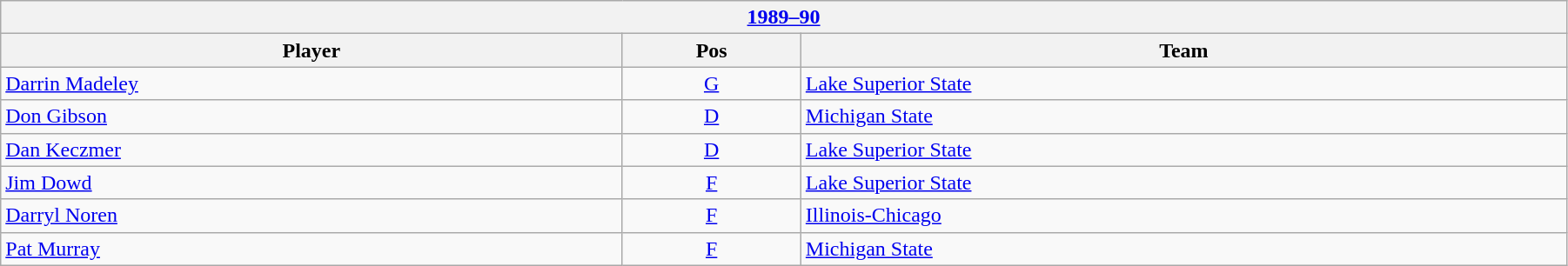<table class="wikitable" width=95%>
<tr>
<th colspan=3><a href='#'>1989–90</a></th>
</tr>
<tr>
<th>Player</th>
<th>Pos</th>
<th>Team</th>
</tr>
<tr>
<td><a href='#'>Darrin Madeley</a></td>
<td style="text-align:center;"><a href='#'>G</a></td>
<td><a href='#'>Lake Superior State</a></td>
</tr>
<tr>
<td><a href='#'>Don Gibson</a></td>
<td style="text-align:center;"><a href='#'>D</a></td>
<td><a href='#'>Michigan State</a></td>
</tr>
<tr>
<td><a href='#'>Dan Keczmer</a></td>
<td style="text-align:center;"><a href='#'>D</a></td>
<td><a href='#'>Lake Superior State</a></td>
</tr>
<tr>
<td><a href='#'>Jim Dowd</a></td>
<td style="text-align:center;"><a href='#'>F</a></td>
<td><a href='#'>Lake Superior State</a></td>
</tr>
<tr>
<td><a href='#'>Darryl Noren</a></td>
<td style="text-align:center;"><a href='#'>F</a></td>
<td><a href='#'>Illinois-Chicago</a></td>
</tr>
<tr>
<td><a href='#'>Pat Murray</a></td>
<td style="text-align:center;"><a href='#'>F</a></td>
<td><a href='#'>Michigan State</a></td>
</tr>
</table>
